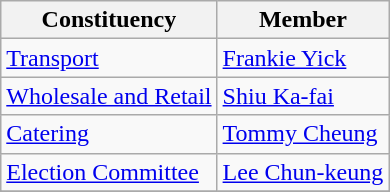<table class="wikitable" style="text-align:left;">
<tr>
<th>Constituency</th>
<th>Member</th>
</tr>
<tr>
<td><a href='#'>Transport</a></td>
<td><a href='#'>Frankie Yick</a></td>
</tr>
<tr>
<td><a href='#'>Wholesale and Retail</a></td>
<td><a href='#'>Shiu Ka-fai</a></td>
</tr>
<tr>
<td><a href='#'>Catering</a></td>
<td><a href='#'>Tommy Cheung</a></td>
</tr>
<tr>
<td><a href='#'>Election Committee</a></td>
<td><a href='#'>Lee Chun-keung</a></td>
</tr>
<tr>
</tr>
<tr>
</tr>
</table>
